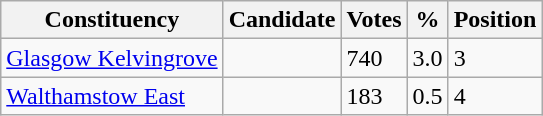<table class="wikitable sortable">
<tr>
<th>Constituency</th>
<th>Candidate</th>
<th>Votes</th>
<th>%</th>
<th>Position</th>
</tr>
<tr>
<td><a href='#'>Glasgow Kelvingrove</a></td>
<td></td>
<td>740</td>
<td>3.0</td>
<td>3</td>
</tr>
<tr>
<td><a href='#'>Walthamstow East</a></td>
<td></td>
<td>183</td>
<td>0.5</td>
<td>4</td>
</tr>
</table>
